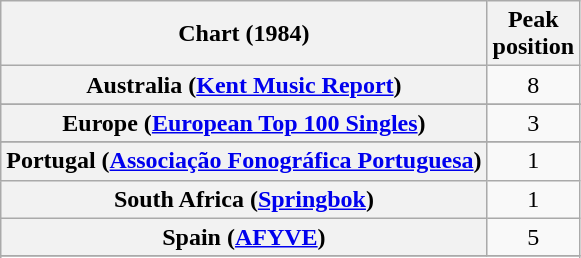<table class="wikitable sortable plainrowheaders" style="text-align:center">
<tr>
<th>Chart (1984)</th>
<th>Peak<br>position</th>
</tr>
<tr>
<th scope="row">Australia (<a href='#'>Kent Music Report</a>)</th>
<td>8</td>
</tr>
<tr>
</tr>
<tr>
</tr>
<tr>
</tr>
<tr>
<th scope="row">Europe (<a href='#'>European Top 100 Singles</a>)</th>
<td>3</td>
</tr>
<tr>
</tr>
<tr>
</tr>
<tr>
</tr>
<tr>
</tr>
<tr>
</tr>
<tr>
<th scope="row">Portugal (<a href='#'>Associação Fonográfica Portuguesa</a>)</th>
<td style="text-align:center;">1</td>
</tr>
<tr>
<th scope="row">South Africa (<a href='#'>Springbok</a>)</th>
<td style="text-align:center;">1</td>
</tr>
<tr>
<th scope="row">Spain (<a href='#'>AFYVE</a>)</th>
<td style="text-align:center;">5</td>
</tr>
<tr>
</tr>
<tr>
</tr>
<tr>
</tr>
<tr>
</tr>
<tr>
</tr>
</table>
